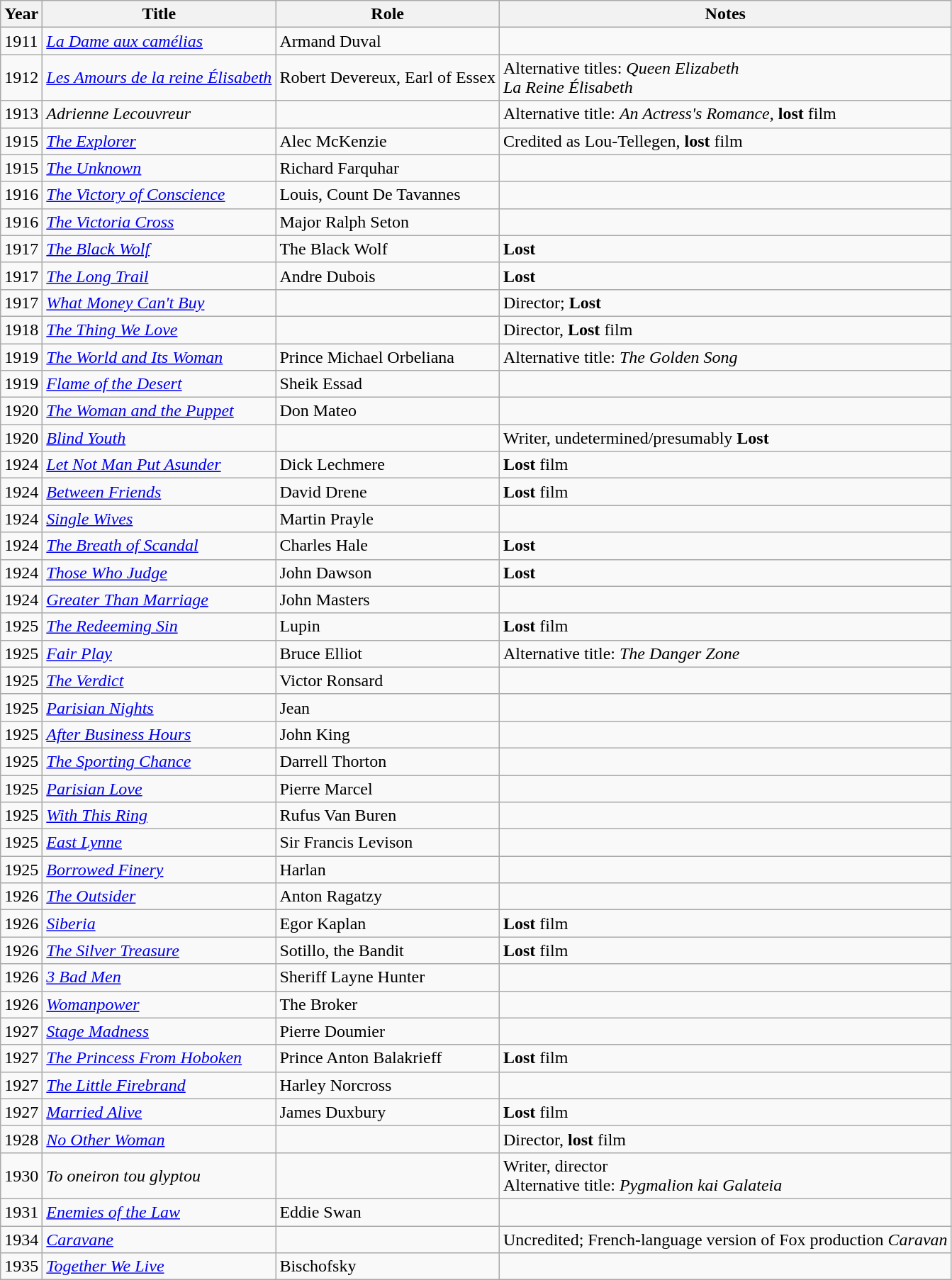<table class="wikitable sortable">
<tr>
<th>Year</th>
<th>Title</th>
<th>Role</th>
<th class="unsortable">Notes</th>
</tr>
<tr>
<td>1911</td>
<td><em><a href='#'>La Dame aux camélias</a></em></td>
<td>Armand Duval</td>
<td></td>
</tr>
<tr>
<td>1912</td>
<td><em><a href='#'>Les Amours de la reine Élisabeth</a></em></td>
<td>Robert Devereux, Earl of Essex</td>
<td>Alternative titles: <em>Queen Elizabeth</em><br><em>La Reine Élisabeth</em></td>
</tr>
<tr>
<td>1913</td>
<td><em>Adrienne Lecouvreur</em></td>
<td></td>
<td>Alternative title: <em>An Actress's Romance</em>, <strong>lost</strong> film</td>
</tr>
<tr>
<td>1915</td>
<td><em><a href='#'>The Explorer</a></em></td>
<td>Alec McKenzie</td>
<td>Credited as Lou-Tellegen, <strong>lost</strong> film</td>
</tr>
<tr>
<td>1915</td>
<td><em><a href='#'>The Unknown</a></em></td>
<td>Richard Farquhar</td>
<td></td>
</tr>
<tr>
<td>1916</td>
<td><em><a href='#'>The Victory of Conscience</a></em></td>
<td>Louis, Count De Tavannes</td>
<td></td>
</tr>
<tr>
<td>1916</td>
<td><em><a href='#'>The Victoria Cross</a></em></td>
<td>Major Ralph Seton</td>
<td></td>
</tr>
<tr>
<td>1917</td>
<td><em><a href='#'>The Black Wolf</a></em></td>
<td>The Black Wolf</td>
<td><strong>Lost</strong></td>
</tr>
<tr>
<td>1917</td>
<td><em><a href='#'>The Long Trail</a></em></td>
<td>Andre Dubois</td>
<td><strong>Lost</strong></td>
</tr>
<tr>
<td>1917</td>
<td><em><a href='#'>What Money Can't Buy</a></em></td>
<td></td>
<td>Director; <strong>Lost</strong></td>
</tr>
<tr>
<td>1918</td>
<td><em><a href='#'>The Thing We Love</a></em></td>
<td></td>
<td>Director, <strong>Lost</strong> film</td>
</tr>
<tr>
<td>1919</td>
<td><em><a href='#'>The World and Its Woman</a></em></td>
<td>Prince Michael Orbeliana</td>
<td>Alternative title: <em>The Golden Song</em></td>
</tr>
<tr>
<td>1919</td>
<td><em><a href='#'>Flame of the Desert</a></em></td>
<td>Sheik Essad</td>
<td></td>
</tr>
<tr>
<td>1920</td>
<td><em><a href='#'>The Woman and the Puppet</a></em></td>
<td>Don Mateo</td>
<td></td>
</tr>
<tr>
<td>1920</td>
<td><em><a href='#'>Blind Youth</a></em></td>
<td></td>
<td>Writer, undetermined/presumably <strong>Lost</strong></td>
</tr>
<tr>
<td>1924</td>
<td><em><a href='#'>Let Not Man Put Asunder</a></em></td>
<td>Dick Lechmere</td>
<td><strong>Lost</strong> film</td>
</tr>
<tr>
<td>1924</td>
<td><em><a href='#'>Between Friends</a></em></td>
<td>David Drene</td>
<td><strong>Lost</strong> film</td>
</tr>
<tr>
<td>1924</td>
<td><em><a href='#'>Single Wives</a></em></td>
<td>Martin Prayle</td>
<td></td>
</tr>
<tr>
<td>1924</td>
<td><em><a href='#'>The Breath of Scandal</a></em></td>
<td>Charles Hale</td>
<td><strong>Lost</strong></td>
</tr>
<tr>
<td>1924</td>
<td><em><a href='#'>Those Who Judge</a></em></td>
<td>John Dawson</td>
<td><strong>Lost</strong></td>
</tr>
<tr>
<td>1924</td>
<td><em><a href='#'>Greater Than Marriage</a></em></td>
<td>John Masters</td>
<td></td>
</tr>
<tr>
<td>1925</td>
<td><em><a href='#'>The Redeeming Sin</a></em></td>
<td>Lupin</td>
<td><strong>Lost</strong> film</td>
</tr>
<tr>
<td>1925</td>
<td><em><a href='#'>Fair Play</a></em></td>
<td>Bruce Elliot</td>
<td>Alternative title: <em>The Danger Zone</em></td>
</tr>
<tr>
<td>1925</td>
<td><em><a href='#'>The Verdict</a></em></td>
<td>Victor Ronsard</td>
<td></td>
</tr>
<tr>
<td>1925</td>
<td><em><a href='#'>Parisian Nights</a></em></td>
<td>Jean</td>
<td></td>
</tr>
<tr>
<td>1925</td>
<td><em><a href='#'>After Business Hours</a></em></td>
<td>John King</td>
<td></td>
</tr>
<tr>
<td>1925</td>
<td><em><a href='#'>The Sporting Chance</a></em></td>
<td>Darrell Thorton</td>
<td></td>
</tr>
<tr>
<td>1925</td>
<td><em><a href='#'>Parisian Love</a></em></td>
<td>Pierre Marcel</td>
<td></td>
</tr>
<tr>
<td>1925</td>
<td><em><a href='#'>With This Ring</a></em></td>
<td>Rufus Van Buren</td>
<td></td>
</tr>
<tr>
<td>1925</td>
<td><em><a href='#'>East Lynne</a></em></td>
<td>Sir Francis Levison</td>
<td></td>
</tr>
<tr>
<td>1925</td>
<td><em><a href='#'>Borrowed Finery</a></em></td>
<td>Harlan</td>
<td></td>
</tr>
<tr>
<td>1926</td>
<td><em><a href='#'>The Outsider</a></em></td>
<td>Anton Ragatzy</td>
<td></td>
</tr>
<tr>
<td>1926</td>
<td><em><a href='#'>Siberia</a></em></td>
<td>Egor Kaplan</td>
<td><strong>Lost</strong> film</td>
</tr>
<tr>
<td>1926</td>
<td><em><a href='#'>The Silver Treasure</a></em></td>
<td>Sotillo, the Bandit</td>
<td><strong>Lost</strong> film</td>
</tr>
<tr>
<td>1926</td>
<td><em><a href='#'>3 Bad Men</a></em></td>
<td>Sheriff Layne Hunter</td>
<td></td>
</tr>
<tr>
<td>1926</td>
<td><em><a href='#'>Womanpower</a></em></td>
<td>The Broker</td>
<td></td>
</tr>
<tr>
<td>1927</td>
<td><em><a href='#'>Stage Madness</a></em></td>
<td>Pierre Doumier</td>
<td></td>
</tr>
<tr>
<td>1927</td>
<td><em><a href='#'>The Princess From Hoboken</a></em></td>
<td>Prince Anton Balakrieff</td>
<td><strong>Lost</strong> film</td>
</tr>
<tr>
<td>1927</td>
<td><em><a href='#'>The Little Firebrand</a></em></td>
<td>Harley Norcross</td>
<td></td>
</tr>
<tr>
<td>1927</td>
<td><em><a href='#'>Married Alive</a></em></td>
<td>James Duxbury</td>
<td><strong>Lost</strong> film</td>
</tr>
<tr>
<td>1928</td>
<td><em><a href='#'>No Other Woman</a></em></td>
<td></td>
<td>Director, <strong>lost</strong> film</td>
</tr>
<tr>
<td>1930</td>
<td><em>To oneiron tou glyptou</em></td>
<td></td>
<td>Writer, director<br>Alternative title: <em>Pygmalion kai Galateia</em></td>
</tr>
<tr>
<td>1931</td>
<td><em><a href='#'>Enemies of the Law</a></em></td>
<td>Eddie Swan</td>
<td></td>
</tr>
<tr>
<td>1934</td>
<td><em><a href='#'>Caravane</a></em></td>
<td></td>
<td>Uncredited; French-language version of Fox production <em>Caravan</em></td>
</tr>
<tr>
<td>1935</td>
<td><em><a href='#'>Together We Live</a></em></td>
<td>Bischofsky</td>
<td></td>
</tr>
</table>
